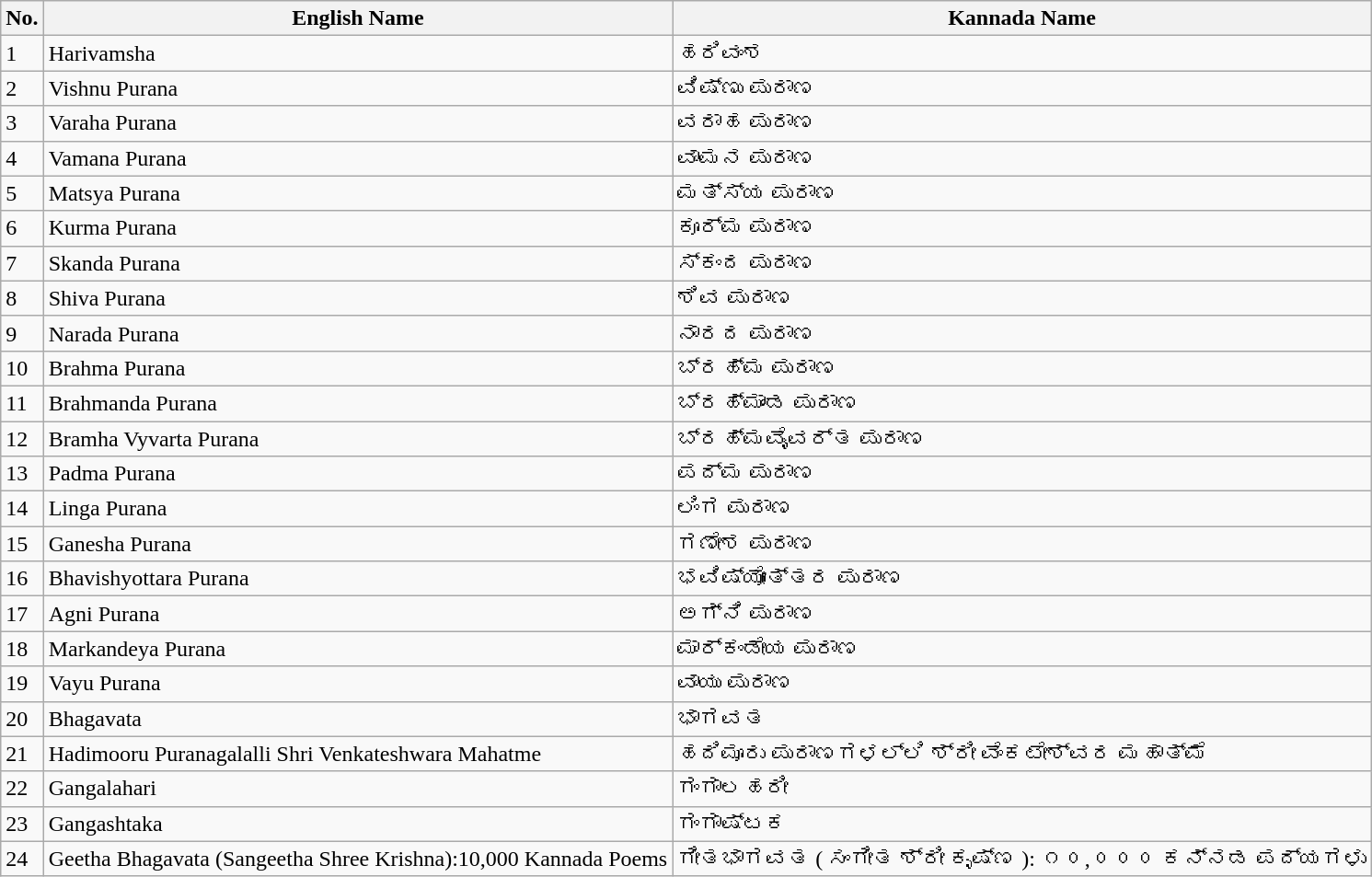<table class="wikitable">
<tr>
<th>No.</th>
<th>English Name</th>
<th>Kannada Name</th>
</tr>
<tr>
<td>1</td>
<td>Harivamsha</td>
<td>ಹರಿವಂಶ</td>
</tr>
<tr>
<td>2</td>
<td>Vishnu Purana</td>
<td>ವಿಷ್ಣು ಪುರಾಣ</td>
</tr>
<tr>
<td>3</td>
<td>Varaha Purana</td>
<td>ವರಾಹ ಪುರಾಣ</td>
</tr>
<tr>
<td>4</td>
<td>Vamana Purana</td>
<td>ವಾಮನ ಪುರಾಣ</td>
</tr>
<tr>
<td>5</td>
<td>Matsya Purana</td>
<td>ಮತ್ಸ್ಯ ಪುರಾಣ</td>
</tr>
<tr>
<td>6</td>
<td>Kurma Purana</td>
<td>ಕೂರ್ಮ ಪುರಾಣ</td>
</tr>
<tr>
<td>7</td>
<td>Skanda Purana</td>
<td>ಸ್ಕಂದ ಪುರಾಣ</td>
</tr>
<tr>
<td>8</td>
<td>Shiva Purana</td>
<td>ಶಿವ ಪುರಾಣ</td>
</tr>
<tr>
<td>9</td>
<td>Narada Purana</td>
<td>ನಾರದ ಪುರಾಣ</td>
</tr>
<tr>
<td>10</td>
<td>Brahma Purana</td>
<td>ಬ್ರಹ್ಮ ಪುರಾಣ</td>
</tr>
<tr>
<td>11</td>
<td>Brahmanda Purana</td>
<td>ಬ್ರಹ್ಮಾಂಡ ಪುರಾಣ</td>
</tr>
<tr>
<td>12</td>
<td>Bramha Vyvarta Purana</td>
<td>ಬ್ರಹ್ಮವೈವರ್ತ ಪುರಾಣ</td>
</tr>
<tr>
<td>13</td>
<td>Padma Purana</td>
<td>ಪದ್ಮ ಪುರಾಣ</td>
</tr>
<tr>
<td>14</td>
<td>Linga Purana</td>
<td>ಲಿಂಗ ಪುರಾಣ</td>
</tr>
<tr>
<td>15</td>
<td>Ganesha Purana</td>
<td>ಗಣೇಶ ಪುರಾಣ</td>
</tr>
<tr>
<td>16</td>
<td>Bhavishyottara Purana</td>
<td>ಭವಿಷ್ಯೋತ್ತರ ಪುರಾಣ</td>
</tr>
<tr>
<td>17</td>
<td>Agni Purana</td>
<td>ಅಗ್ನಿ ಪುರಾಣ</td>
</tr>
<tr>
<td>18</td>
<td>Markandeya Purana</td>
<td>ಮಾರ್ಕಂಡೇಯ ಪುರಾಣ</td>
</tr>
<tr>
<td>19</td>
<td>Vayu Purana</td>
<td>ವಾಯು ಪುರಾಣ</td>
</tr>
<tr>
<td>20</td>
<td>Bhagavata</td>
<td>ಭಾಗವತ</td>
</tr>
<tr>
<td>21</td>
<td>Hadimooru Puranagalalli Shri Venkateshwara Mahatme</td>
<td>ಹದಿಮೂರು ಪುರಾಣಗಳಲ್ಲಿ ಶ್ರೀ ವೆಂಕಟೇಶ್ವರ ಮಹಾತ್ಮೆ</td>
</tr>
<tr>
<td>22</td>
<td>Gangalahari</td>
<td>ಗಂಗಾಲಹರೀ</td>
</tr>
<tr>
<td>23</td>
<td>Gangashtaka</td>
<td>ಗಂಗಾಷ್ಟಕ</td>
</tr>
<tr>
<td>24</td>
<td>Geetha Bhagavata (Sangeetha Shree Krishna):10,000 Kannada Poems</td>
<td>ಗೀತಭಾಗವತ ( ಸಂಗೀತ ಶ್ರೀ ಕೃಷ್ಣ ): ೧೦,೦೦೦ ಕನ್ನಡ ಪದ್ಯಗಳು</td>
</tr>
</table>
